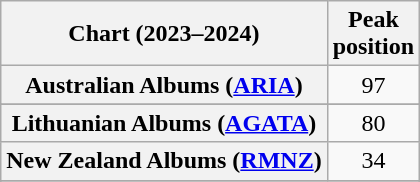<table class="wikitable sortable plainrowheaders" style="text-align:center">
<tr>
<th scope="col">Chart (2023–2024)</th>
<th scope="col">Peak<br>position</th>
</tr>
<tr>
<th scope="row">Australian Albums (<a href='#'>ARIA</a>)</th>
<td>97</td>
</tr>
<tr>
</tr>
<tr>
</tr>
<tr>
</tr>
<tr>
</tr>
<tr>
</tr>
<tr>
</tr>
<tr>
</tr>
<tr>
<th scope="row">Lithuanian Albums (<a href='#'>AGATA</a>)</th>
<td>80</td>
</tr>
<tr>
<th scope="row">New Zealand Albums (<a href='#'>RMNZ</a>)</th>
<td>34</td>
</tr>
<tr>
</tr>
<tr>
</tr>
<tr>
</tr>
<tr>
</tr>
<tr>
</tr>
<tr>
</tr>
<tr>
</tr>
<tr>
</tr>
</table>
